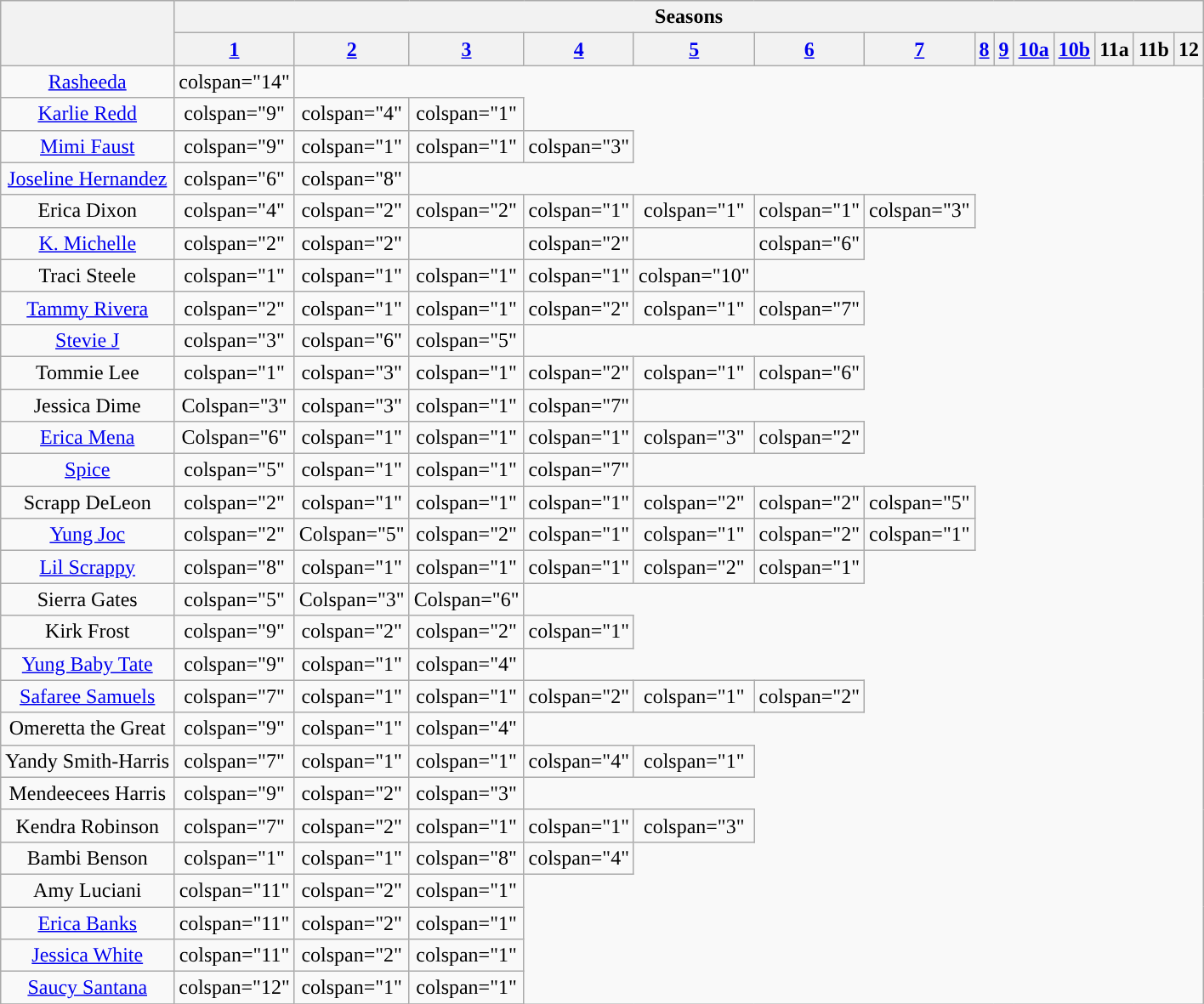<table class="wikitable plainrowheaders" style="text-align:center;">
<tr>
<th rowspan="2" scope="col"></th>
<th scope="col" colspan="14">Seasons</th>
</tr>
<tr>
<th scope="col"><a href='#'>1</a></th>
<th scope="col"><a href='#'>2</a></th>
<th scope="col"><a href='#'>3</a></th>
<th scope="col"><a href='#'>4</a></th>
<th scope="col"><a href='#'>5</a></th>
<th scope="col"><a href='#'>6</a></th>
<th scope="col"><a href='#'>7</a></th>
<th scope="col"><a href='#'>8</a></th>
<th scope="col"><a href='#'>9</a></th>
<th scope="col"><a href='#'>10a</a></th>
<th scope="col"><a href='#'>10b</a></th>
<th scope="col">11a</th>
<th scope="col">11b</th>
<th scope="col">12</th>
</tr>
<tr>
<td scope="row"><a href='#'>Rasheeda</a></td>
<td>colspan="14" </td>
</tr>
<tr>
<td scope="row"><a href='#'>Karlie Redd</a></td>
<td>colspan="9" </td>
<td>colspan="4" </td>
<td>colspan="1" </td>
</tr>
<tr>
<td scope="row"><a href='#'>Mimi Faust</a></td>
<td>colspan="9" </td>
<td>colspan="1" </td>
<td>colspan="1" </td>
<td>colspan="3" </td>
</tr>
<tr>
<td nowrap><a href='#'>Joseline Hernandez</a></td>
<td>colspan="6" </td>
<td>colspan="8" </td>
</tr>
<tr>
<td scope="row">Erica Dixon</td>
<td>colspan="4" </td>
<td>colspan="2" </td>
<td>colspan="2" </td>
<td>colspan="1" </td>
<td>colspan="1" </td>
<td>colspan="1" </td>
<td>colspan="3" </td>
</tr>
<tr>
<td scope="row"><a href='#'>K. Michelle</a></td>
<td>colspan="2" </td>
<td>colspan="2" </td>
<td></td>
<td>colspan="2" </td>
<td></td>
<td>colspan="6" </td>
</tr>
<tr>
<td scope="row">Traci Steele</td>
<td>colspan="1" </td>
<td>colspan="1" </td>
<td>colspan="1" </td>
<td>colspan="1" </td>
<td>colspan="10" </td>
</tr>
<tr>
<td scope="row"><a href='#'>Tammy Rivera</a></td>
<td>colspan="2" </td>
<td>colspan="1" </td>
<td>colspan="1" </td>
<td>colspan="2" </td>
<td>colspan="1" </td>
<td>colspan="7" </td>
</tr>
<tr>
<td scope="row"><a href='#'>Stevie J</a></td>
<td>colspan="3" </td>
<td>colspan="6" </td>
<td>colspan="5" </td>
</tr>
<tr>
<td scope="row">Tommie Lee</td>
<td>colspan="1" </td>
<td>colspan="3" </td>
<td>colspan="1" </td>
<td>colspan="2" </td>
<td>colspan="1" </td>
<td>colspan="6" </td>
</tr>
<tr>
<td scope="row">Jessica Dime</td>
<td>Colspan="3" </td>
<td>colspan="3" </td>
<td>colspan="1" </td>
<td>colspan="7" </td>
</tr>
<tr>
<td scope="row"><a href='#'>Erica Mena</a></td>
<td>Colspan="6" </td>
<td>colspan="1" </td>
<td>colspan="1" </td>
<td>colspan="1" </td>
<td>colspan="3" </td>
<td>colspan="2" </td>
</tr>
<tr>
<td scope="row"><a href='#'>Spice</a></td>
<td>colspan="5" </td>
<td>colspan="1" </td>
<td>colspan="1" </td>
<td>colspan="7" </td>
</tr>
<tr>
<td scope="row">Scrapp DeLeon</td>
<td>colspan="2" </td>
<td>colspan="1" </td>
<td>colspan="1" </td>
<td>colspan="1" </td>
<td>colspan="2" </td>
<td>colspan="2" </td>
<td>colspan="5" </td>
</tr>
<tr>
<td scope="row"><a href='#'>Yung Joc</a></td>
<td>colspan="2" </td>
<td>Colspan="5" </td>
<td>colspan="2" </td>
<td>colspan="1" </td>
<td>colspan="1" </td>
<td>colspan="2" </td>
<td>colspan="1" </td>
</tr>
<tr>
<td scope="row"><a href='#'>Lil Scrappy</a></td>
<td>colspan="8" </td>
<td>colspan="1" </td>
<td>colspan="1" </td>
<td>colspan="1" </td>
<td>colspan="2" </td>
<td>colspan="1" </td>
</tr>
<tr>
<td scope="row">Sierra Gates</td>
<td>colspan="5" </td>
<td>Colspan="3" </td>
<td>Colspan="6" </td>
</tr>
<tr>
<td scope="row">Kirk Frost</td>
<td>colspan="9" </td>
<td>colspan="2" </td>
<td>colspan="2" </td>
<td>colspan="1" </td>
</tr>
<tr>
<td scope="row"><a href='#'>Yung Baby Tate</a></td>
<td>colspan="9" </td>
<td>colspan="1" </td>
<td>colspan="4" </td>
</tr>
<tr>
<td scope="row"><a href='#'>Safaree Samuels</a></td>
<td>colspan="7" </td>
<td>colspan="1" </td>
<td>colspan="1" </td>
<td>colspan="2" </td>
<td>colspan="1" </td>
<td>colspan="2" </td>
</tr>
<tr>
<td scope="row">Omeretta the Great</td>
<td>colspan="9" </td>
<td>colspan="1" </td>
<td>colspan="4" </td>
</tr>
<tr>
<td scope="row">Yandy Smith-Harris</td>
<td>colspan="7" </td>
<td>colspan="1" </td>
<td>colspan="1" </td>
<td>colspan="4" </td>
<td>colspan="1" </td>
</tr>
<tr>
<td scope="row">Mendeecees Harris</td>
<td>colspan="9" </td>
<td>colspan="2" </td>
<td>colspan="3" </td>
</tr>
<tr>
<td scope="row">Kendra Robinson</td>
<td>colspan="7" </td>
<td>colspan="2" </td>
<td>colspan="1" </td>
<td>colspan="1" </td>
<td>colspan="3" </td>
</tr>
<tr>
<td scope="row">Bambi Benson</td>
<td>colspan="1" </td>
<td>colspan="1" </td>
<td>colspan="8" </td>
<td>colspan="4" </td>
</tr>
<tr>
<td scope="row">Amy Luciani</td>
<td>colspan="11" </td>
<td>colspan="2" </td>
<td>colspan="1" </td>
</tr>
<tr>
<td scope="row"><a href='#'>Erica Banks</a></td>
<td>colspan="11" </td>
<td>colspan="2" </td>
<td>colspan="1" </td>
</tr>
<tr>
<td scope="row"><a href='#'>Jessica White</a></td>
<td>colspan="11" </td>
<td>colspan="2" </td>
<td>colspan="1" </td>
</tr>
<tr>
<td scope="row"><a href='#'>Saucy Santana</a></td>
<td>colspan="12" </td>
<td>colspan="1" </td>
<td>colspan="1" </td>
</tr>
<tr>
</tr>
</table>
